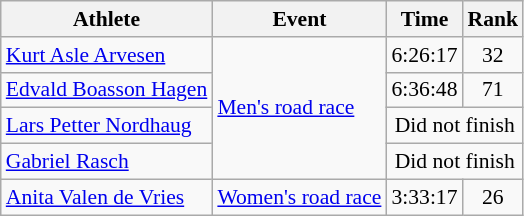<table class=wikitable style="font-size:90%">
<tr>
<th>Athlete</th>
<th>Event</th>
<th>Time</th>
<th>Rank</th>
</tr>
<tr align=center>
<td align=left><a href='#'>Kurt Asle Arvesen</a></td>
<td align=left rowspan=4><a href='#'>Men's road race</a></td>
<td>6:26:17</td>
<td>32</td>
</tr>
<tr align=center>
<td align=left><a href='#'>Edvald Boasson Hagen</a></td>
<td>6:36:48</td>
<td>71</td>
</tr>
<tr align=center>
<td align=left><a href='#'>Lars Petter Nordhaug</a></td>
<td colspan=2>Did not finish</td>
</tr>
<tr align=center>
<td align=left><a href='#'>Gabriel Rasch</a></td>
<td colspan=2>Did not finish</td>
</tr>
<tr align=center>
<td align=left><a href='#'>Anita Valen de Vries</a></td>
<td align=left><a href='#'>Women's road race</a></td>
<td>3:33:17</td>
<td>26</td>
</tr>
</table>
